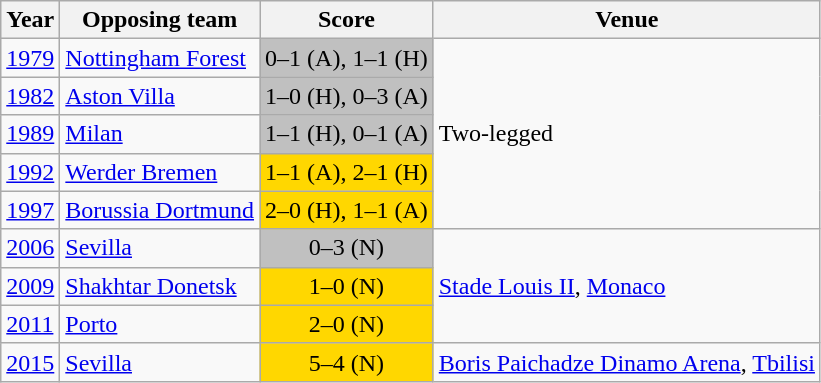<table class="wikitable">
<tr>
<th>Year</th>
<th>Opposing team</th>
<th>Score</th>
<th>Venue</th>
</tr>
<tr>
<td><a href='#'>1979</a></td>
<td> <a href='#'>Nottingham Forest</a></td>
<td style="text-align:center; background:silver;">0–1 (A), 1–1 (H)</td>
<td rowspan="5">Two-legged</td>
</tr>
<tr>
<td><a href='#'>1982</a></td>
<td> <a href='#'>Aston Villa</a></td>
<td style="text-align:center; background:silver;">1–0 (H), 0–3  (A)</td>
</tr>
<tr>
<td><a href='#'>1989</a></td>
<td> <a href='#'>Milan</a></td>
<td style="text-align:center; background:silver;">1–1 (H), 0–1 (A)</td>
</tr>
<tr>
<td><a href='#'>1992</a></td>
<td> <a href='#'>Werder Bremen</a></td>
<td style="text-align:center; background:gold;">1–1 (A), 2–1 (H)</td>
</tr>
<tr>
<td><a href='#'>1997</a></td>
<td> <a href='#'>Borussia Dortmund</a></td>
<td style="text-align:center; background:gold;">2–0 (H), 1–1 (A)</td>
</tr>
<tr>
<td><a href='#'>2006</a></td>
<td> <a href='#'>Sevilla</a></td>
<td style="text-align:center; background:silver;">0–3 (N)</td>
<td rowspan="3"><a href='#'>Stade Louis II</a>, <a href='#'>Monaco</a></td>
</tr>
<tr>
<td><a href='#'>2009</a></td>
<td> <a href='#'>Shakhtar Donetsk</a></td>
<td style="text-align:center; background:gold;">1–0  (N)</td>
</tr>
<tr>
<td><a href='#'>2011</a></td>
<td> <a href='#'>Porto</a></td>
<td style="text-align:center; background:gold;">2–0 (N)</td>
</tr>
<tr>
<td><a href='#'>2015</a></td>
<td> <a href='#'>Sevilla</a></td>
<td style="text-align:center; background:gold;">5–4  (N)</td>
<td><a href='#'>Boris Paichadze Dinamo Arena</a>, <a href='#'>Tbilisi</a></td>
</tr>
</table>
